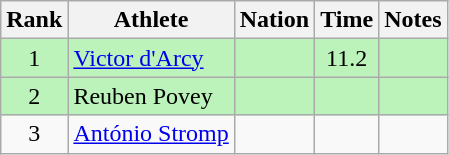<table class="wikitable sortable" style="text-align:center">
<tr>
<th>Rank</th>
<th>Athlete</th>
<th>Nation</th>
<th>Time</th>
<th>Notes</th>
</tr>
<tr style="background:#bbf3bb;">
<td>1</td>
<td align=left><a href='#'>Victor d'Arcy</a></td>
<td align=left></td>
<td>11.2</td>
<td></td>
</tr>
<tr style="background:#bbf3bb;">
<td>2</td>
<td align=left>Reuben Povey</td>
<td align=left></td>
<td></td>
<td></td>
</tr>
<tr>
<td>3</td>
<td align=left><a href='#'>António Stromp</a></td>
<td align=left></td>
<td></td>
<td></td>
</tr>
</table>
